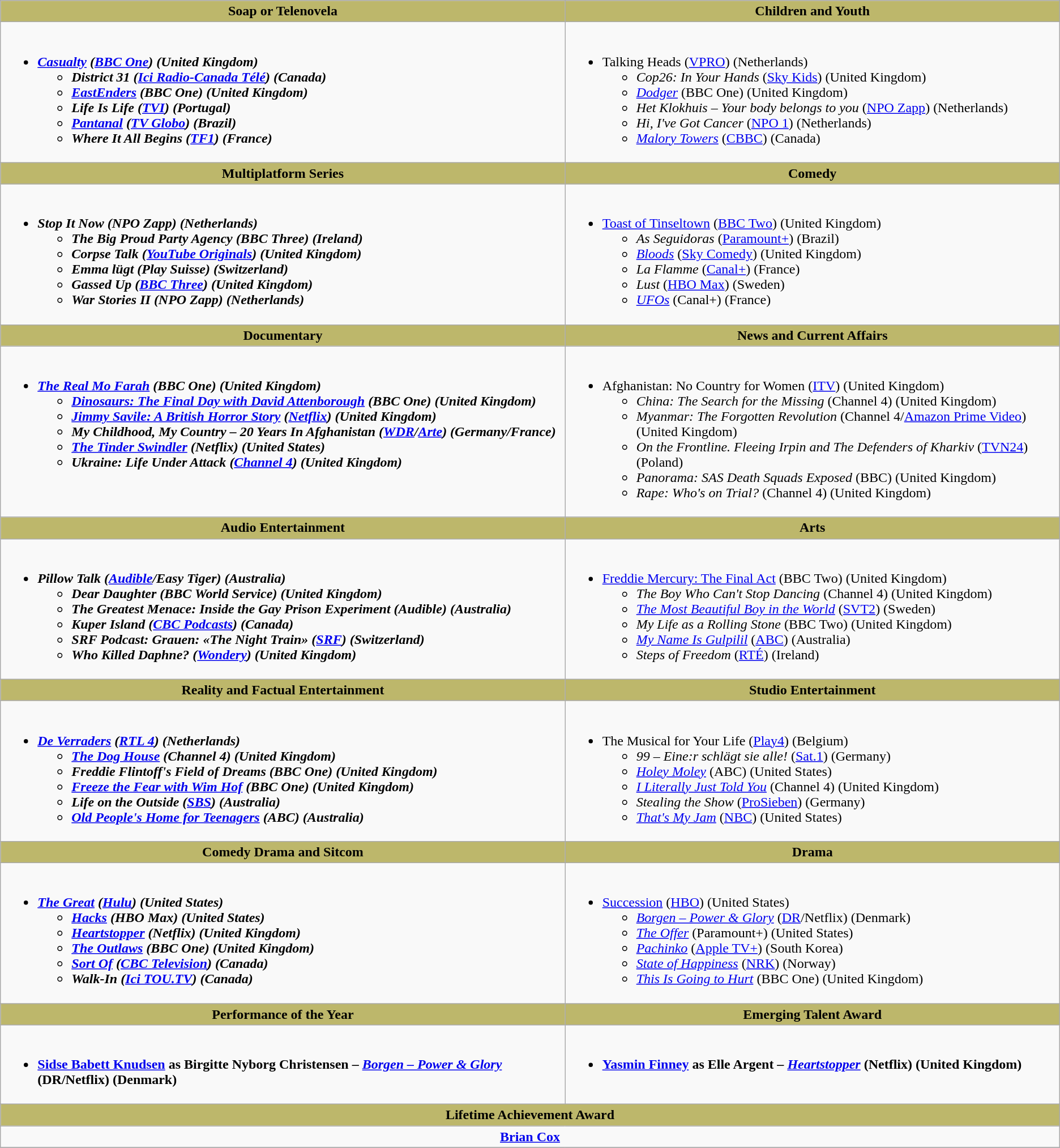<table class=wikitable>
<tr>
<th style="background:#BDB76B;" width:50%">Soap or Telenovela</th>
<th style="background:#BDB76B;" width:50%">Children and Youth</th>
</tr>
<tr>
<td valign="top"><br><ul><li><strong><em><a href='#'>Casualty</a><em> (<a href='#'>BBC One</a>) (United Kingdom)<strong><ul><li></em>District 31<em> (<a href='#'>Ici Radio-Canada Télé</a>) (Canada)</li><li></em><a href='#'>EastEnders</a><em> (BBC One) (United Kingdom)</li><li></em>Life Is Life<em> (<a href='#'>TVI</a>) (Portugal)</li><li></em><a href='#'>Pantanal</a><em> (<a href='#'>TV Globo</a>) (Brazil)</li><li></em>Where It All Begins<em> (<a href='#'>TF1</a>) (France)</li></ul></li></ul></td>
<td valign="top"><br><ul><li></em></strong>Talking Heads</em> (<a href='#'>VPRO</a>) (Netherlands)</strong><ul><li><em>Cop26: In Your Hands</em> (<a href='#'>Sky Kids</a>) (United Kingdom)</li><li><em><a href='#'>Dodger</a></em> (BBC One) (United Kingdom)</li><li><em>Het Klokhuis – Your body belongs to you</em> (<a href='#'>NPO Zapp</a>) (Netherlands)</li><li><em>Hi, I've Got Cancer</em> (<a href='#'>NPO 1</a>) (Netherlands)</li><li><em><a href='#'>Malory Towers</a></em> (<a href='#'>CBBC</a>) (Canada)</li></ul></li></ul></td>
</tr>
<tr>
<th style="background:#BDB76B;" width:50%">Multiplatform Series</th>
<th style="background:#BDB76B;" width:50%">Comedy</th>
</tr>
<tr>
<td valign="top"><br><ul><li><strong><em>Stop It Now<em> (NPO Zapp) (Netherlands)<strong><ul><li></em>The Big Proud Party Agency<em> (BBC Three) (Ireland)</li><li></em>Corpse Talk<em> (<a href='#'>YouTube Originals</a>) (United Kingdom)</li><li></em>Emma lügt<em> (Play Suisse) (Switzerland)</li><li></em>Gassed Up<em> (<a href='#'>BBC Three</a>) (United Kingdom)</li><li></em>War Stories II<em> (NPO Zapp) (Netherlands)</li></ul></li></ul></td>
<td valign="top"><br><ul><li></em></strong><a href='#'>Toast of Tinseltown</a></em> (<a href='#'>BBC Two</a>) (United Kingdom)</strong><ul><li><em>As Seguidoras</em> (<a href='#'>Paramount+</a>) (Brazil)</li><li><em><a href='#'>Bloods</a></em> (<a href='#'>Sky Comedy</a>) (United Kingdom)</li><li><em>La Flamme</em> (<a href='#'>Canal+</a>) (France)</li><li><em>Lust</em> (<a href='#'>HBO Max</a>) (Sweden)</li><li><em><a href='#'>UFOs</a></em> (Canal+) (France)</li></ul></li></ul></td>
</tr>
<tr>
<th style="background:#BDB76B;" width:50%">Documentary</th>
<th style="background:#BDB76B;" width:50%">News and Current Affairs</th>
</tr>
<tr>
<td valign="top"><br><ul><li><strong><em><a href='#'>The Real Mo Farah</a><em> (BBC One) (United Kingdom)<strong><ul><li></em><a href='#'>Dinosaurs: The Final Day with David Attenborough</a><em> (BBC One) (United Kingdom)</li><li></em><a href='#'>Jimmy Savile: A British Horror Story</a><em> (<a href='#'>Netflix</a>) (United Kingdom)</li><li></em>My Childhood, My Country – 20 Years In Afghanistan<em> (<a href='#'>WDR</a>/<a href='#'>Arte</a>) (Germany/France)</li><li></em><a href='#'>The Tinder Swindler</a><em> (Netflix) (United States)</li><li></em>Ukraine: Life Under Attack<em> (<a href='#'>Channel 4</a>) (United Kingdom)</li></ul></li></ul></td>
<td valign="top"><br><ul><li></em></strong>Afghanistan: No Country for Women</em> (<a href='#'>ITV</a>) (United Kingdom)</strong><ul><li><em>China: The Search for the Missing</em> (Channel 4) (United Kingdom)</li><li><em>Myanmar: The Forgotten Revolution</em> (Channel 4/<a href='#'>Amazon Prime Video</a>) (United Kingdom)</li><li><em>On the Frontline. Fleeing Irpin and The Defenders of Kharkiv</em> (<a href='#'>TVN24</a>) (Poland)</li><li><em>Panorama: SAS Death Squads Exposed</em> (BBC) (United Kingdom)</li><li><em>Rape: Who's on Trial?</em> (Channel 4) (United Kingdom)</li></ul></li></ul></td>
</tr>
<tr>
<th style="background:#BDB76B;" width:50%">Audio Entertainment</th>
<th style="background:#BDB76B;" width:50%">Arts</th>
</tr>
<tr>
<td valign="top"><br><ul><li><strong><em>Pillow Talk<em> (<a href='#'>Audible</a>/Easy Tiger) (Australia)<strong><ul><li></em>Dear Daughter<em> (BBC World Service) (United Kingdom)</li><li></em>The Greatest Menace: Inside the Gay Prison Experiment<em> (Audible) (Australia)</li><li></em>Kuper Island<em> (<a href='#'>CBC Podcasts</a>) (Canada)</li><li></em>SRF Podcast: Grauen: «The Night Train»<em> (<a href='#'>SRF</a>) (Switzerland)</li><li></em>Who Killed Daphne?<em> (<a href='#'>Wondery</a>) (United Kingdom)</li></ul></li></ul></td>
<td valign="top"><br><ul><li></em></strong><a href='#'>Freddie Mercury: The Final Act</a></em> (BBC Two) (United Kingdom)</strong><ul><li><em>The Boy Who Can't Stop Dancing</em> (Channel 4) (United Kingdom)</li><li><em><a href='#'>The Most Beautiful Boy in the World</a></em> (<a href='#'>SVT2</a>) (Sweden)</li><li><em>My Life as a Rolling Stone</em> (BBC Two) (United Kingdom)</li><li><em><a href='#'>My Name Is Gulpilil</a></em> (<a href='#'>ABC</a>) (Australia)</li><li><em>Steps of Freedom</em> (<a href='#'>RTÉ</a>) (Ireland)</li></ul></li></ul></td>
</tr>
<tr>
<th style="background:#BDB76B;" width:50%">Reality and Factual Entertainment</th>
<th style="background:#BDB76B;" width:50%">Studio Entertainment</th>
</tr>
<tr>
<td valign="top"><br><ul><li><strong><em><a href='#'>De Verraders</a><em> (<a href='#'>RTL 4</a>) (Netherlands)<strong><ul><li></em><a href='#'>The Dog House</a><em> (Channel 4) (United Kingdom)</li><li></em>Freddie Flintoff's Field of Dreams<em> (BBC One) (United Kingdom)</li><li></em><a href='#'>Freeze the Fear with Wim Hof</a><em> (BBC One) (United Kingdom)</li><li></em>Life on the Outside<em> (<a href='#'>SBS</a>) (Australia)</li><li></em><a href='#'>Old People's Home for Teenagers</a><em> (ABC) (Australia)</li></ul></li></ul></td>
<td valign="top"><br><ul><li></em></strong>The Musical for Your Life</em> (<a href='#'>Play4</a>) (Belgium)</strong><ul><li><em>99 – Eine:r schlägt sie alle!</em> (<a href='#'>Sat.1</a>) (Germany)</li><li><em><a href='#'>Holey Moley</a></em> (ABC) (United States)</li><li><em><a href='#'>I Literally Just Told You</a></em> (Channel 4) (United Kingdom)</li><li><em>Stealing the Show</em> (<a href='#'>ProSieben</a>) (Germany)</li><li><em><a href='#'>That's My Jam</a></em> (<a href='#'>NBC</a>) (United States)</li></ul></li></ul></td>
</tr>
<tr>
<th style="background:#BDB76B;" width:50%">Comedy Drama and Sitcom</th>
<th style="background:#BDB76B;" width:50%">Drama</th>
</tr>
<tr>
<td valign="top"><br><ul><li><strong><em><a href='#'>The Great</a><em> (<a href='#'>Hulu</a>) (United States)<strong><ul><li></em><a href='#'>Hacks</a><em> (HBO Max) (United States)</li><li></em><a href='#'>Heartstopper</a><em> (Netflix) (United Kingdom)</li><li></em><a href='#'>The Outlaws</a><em> (BBC One) (United Kingdom)</li><li></em><a href='#'>Sort Of</a><em> (<a href='#'>CBC Television</a>) (Canada)</li><li></em>Walk-In<em> (<a href='#'>Ici TOU.TV</a>) (Canada)</li></ul></li></ul></td>
<td valign="top"><br><ul><li></em></strong><a href='#'>Succession</a></em> (<a href='#'>HBO</a>) (United States)</strong><ul><li><em><a href='#'>Borgen – Power & Glory</a></em> (<a href='#'>DR</a>/Netflix) (Denmark)</li><li><em><a href='#'>The Offer</a></em> (Paramount+) (United States)</li><li><em><a href='#'>Pachinko</a></em> (<a href='#'>Apple TV+</a>) (South Korea)</li><li><em><a href='#'>State of Happiness</a></em> (<a href='#'>NRK</a>) (Norway)</li><li><em><a href='#'>This Is Going to Hurt</a></em> (BBC One) (United Kingdom)</li></ul></li></ul></td>
</tr>
<tr>
<th style="background:#BDB76B;" width:50%">Performance of the Year</th>
<th style="background:#BDB76B;" width:50%">Emerging Talent Award</th>
</tr>
<tr>
<td valign="top"><br><ul><li><strong><a href='#'>Sidse Babett Knudsen</a> as Birgitte Nyborg Christensen – <em><a href='#'>Borgen – Power & Glory</a></em> (DR/Netflix) (Denmark)</strong></li></ul></td>
<td valign="top"><br><ul><li><strong><a href='#'>Yasmin Finney</a> as Elle Argent – <em><a href='#'>Heartstopper</a></em> (Netflix) (United Kingdom)</strong></li></ul></td>
</tr>
<tr>
<th style="background:#BDB76B;" width:50%" colspan="2">Lifetime Achievement Award</th>
</tr>
<tr>
<td valign="top" colspan="2" align="center"><strong><a href='#'>Brian Cox</a></strong></td>
</tr>
<tr>
</tr>
</table>
